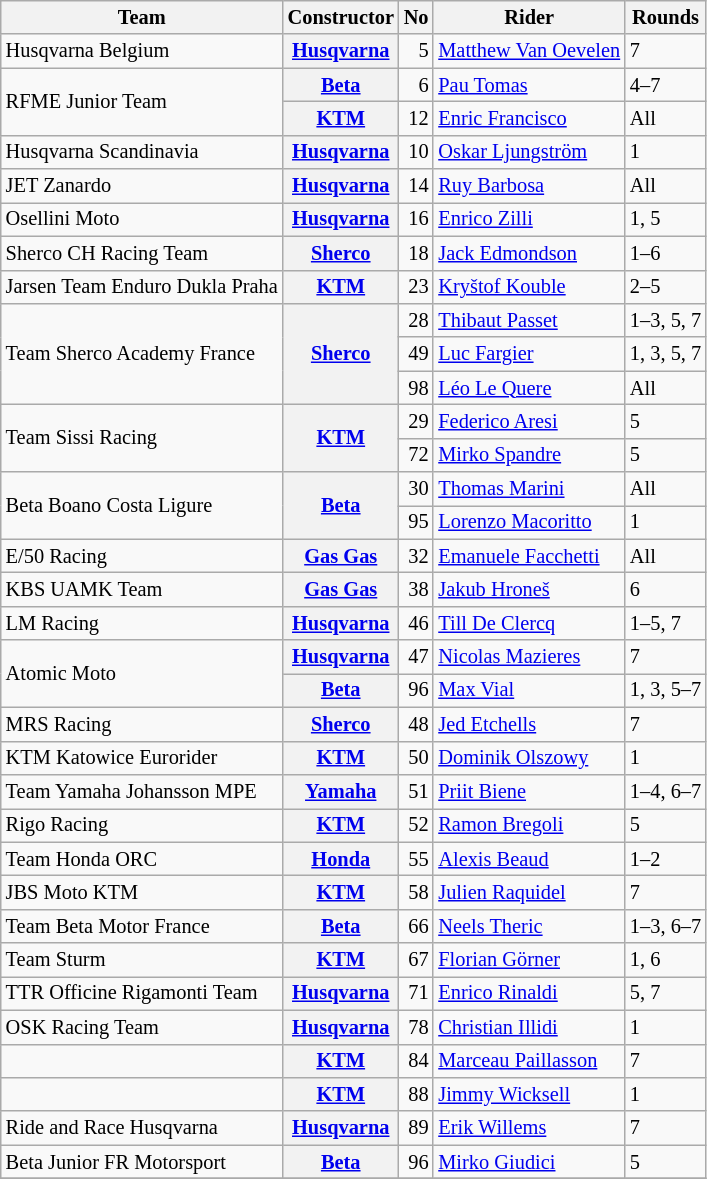<table class="wikitable" style="font-size: 85%;">
<tr>
<th>Team</th>
<th>Constructor</th>
<th>No</th>
<th>Rider</th>
<th>Rounds</th>
</tr>
<tr>
<td>Husqvarna Belgium</td>
<th><a href='#'>Husqvarna</a></th>
<td align="right">5</td>
<td> <a href='#'>Matthew Van Oevelen</a></td>
<td>7</td>
</tr>
<tr>
<td rowspan=2>RFME Junior Team</td>
<th><a href='#'>Beta</a></th>
<td align="right">6</td>
<td> <a href='#'>Pau Tomas</a></td>
<td>4–7</td>
</tr>
<tr>
<th><a href='#'>KTM</a></th>
<td align="right">12</td>
<td> <a href='#'>Enric Francisco</a></td>
<td>All</td>
</tr>
<tr>
<td>Husqvarna Scandinavia</td>
<th><a href='#'>Husqvarna</a></th>
<td align="right">10</td>
<td> <a href='#'>Oskar Ljungström</a></td>
<td>1</td>
</tr>
<tr>
<td>JET Zanardo</td>
<th><a href='#'>Husqvarna</a></th>
<td align="right">14</td>
<td> <a href='#'>Ruy Barbosa</a></td>
<td>All</td>
</tr>
<tr>
<td>Osellini Moto</td>
<th><a href='#'>Husqvarna</a></th>
<td align="right">16</td>
<td> <a href='#'>Enrico Zilli</a></td>
<td>1, 5</td>
</tr>
<tr>
<td>Sherco CH Racing Team</td>
<th><a href='#'>Sherco</a></th>
<td align="right">18</td>
<td> <a href='#'>Jack Edmondson</a></td>
<td>1–6</td>
</tr>
<tr>
<td>Jarsen Team Enduro Dukla Praha</td>
<th><a href='#'>KTM</a></th>
<td align="right">23</td>
<td> <a href='#'>Kryštof Kouble</a></td>
<td>2–5</td>
</tr>
<tr>
<td rowspan=3>Team Sherco Academy France</td>
<th rowspan=3><a href='#'>Sherco</a></th>
<td align="right">28</td>
<td> <a href='#'>Thibaut Passet</a></td>
<td>1–3, 5, 7</td>
</tr>
<tr>
<td align="right">49</td>
<td> <a href='#'>Luc Fargier</a></td>
<td>1, 3, 5, 7</td>
</tr>
<tr>
<td align="right">98</td>
<td> <a href='#'>Léo Le Quere</a></td>
<td>All</td>
</tr>
<tr>
<td rowspan=2>Team Sissi Racing</td>
<th rowspan=2><a href='#'>KTM</a></th>
<td align="right">29</td>
<td> <a href='#'>Federico Aresi</a></td>
<td>5</td>
</tr>
<tr>
<td align="right">72</td>
<td> <a href='#'>Mirko Spandre</a></td>
<td>5</td>
</tr>
<tr>
<td rowspan=2>Beta Boano Costa Ligure</td>
<th rowspan=2><a href='#'>Beta</a></th>
<td align="right">30</td>
<td> <a href='#'>Thomas Marini</a></td>
<td>All</td>
</tr>
<tr>
<td align="right">95</td>
<td> <a href='#'>Lorenzo Macoritto</a></td>
<td>1</td>
</tr>
<tr>
<td>E/50 Racing</td>
<th><a href='#'>Gas Gas</a></th>
<td align="right">32</td>
<td> <a href='#'>Emanuele Facchetti</a></td>
<td>All</td>
</tr>
<tr>
<td>KBS UAMK Team</td>
<th><a href='#'>Gas Gas</a></th>
<td align="right">38</td>
<td> <a href='#'>Jakub Hroneš</a></td>
<td>6</td>
</tr>
<tr>
<td>LM Racing</td>
<th><a href='#'>Husqvarna</a></th>
<td align="right">46</td>
<td> <a href='#'>Till De Clercq</a></td>
<td>1–5, 7</td>
</tr>
<tr>
<td rowspan=2>Atomic Moto</td>
<th><a href='#'>Husqvarna</a></th>
<td align="right">47</td>
<td> <a href='#'>Nicolas Mazieres</a></td>
<td>7</td>
</tr>
<tr>
<th><a href='#'>Beta</a></th>
<td align="right">96</td>
<td> <a href='#'>Max Vial</a></td>
<td>1, 3, 5–7</td>
</tr>
<tr>
<td>MRS Racing</td>
<th><a href='#'>Sherco</a></th>
<td align="right">48</td>
<td> <a href='#'>Jed Etchells</a></td>
<td>7</td>
</tr>
<tr>
<td>KTM Katowice Eurorider</td>
<th><a href='#'>KTM</a></th>
<td align="right">50</td>
<td> <a href='#'>Dominik Olszowy</a></td>
<td>1</td>
</tr>
<tr>
<td>Team Yamaha Johansson MPE</td>
<th><a href='#'>Yamaha</a></th>
<td align="right">51</td>
<td> <a href='#'>Priit Biene</a></td>
<td>1–4, 6–7</td>
</tr>
<tr>
<td>Rigo Racing</td>
<th><a href='#'>KTM</a></th>
<td align="right">52</td>
<td> <a href='#'>Ramon Bregoli</a></td>
<td>5</td>
</tr>
<tr>
<td>Team Honda ORC</td>
<th><a href='#'>Honda</a></th>
<td align="right">55</td>
<td> <a href='#'>Alexis Beaud</a></td>
<td>1–2</td>
</tr>
<tr>
<td>JBS Moto KTM</td>
<th><a href='#'>KTM</a></th>
<td align="right">58</td>
<td> <a href='#'>Julien Raquidel</a></td>
<td>7</td>
</tr>
<tr>
<td>Team Beta Motor France</td>
<th><a href='#'>Beta</a></th>
<td align="right">66</td>
<td> <a href='#'>Neels Theric</a></td>
<td>1–3, 6–7</td>
</tr>
<tr>
<td>Team Sturm</td>
<th><a href='#'>KTM</a></th>
<td align="right">67</td>
<td> <a href='#'>Florian Görner</a></td>
<td>1, 6</td>
</tr>
<tr>
<td>TTR Officine Rigamonti Team</td>
<th><a href='#'>Husqvarna</a></th>
<td align="right">71</td>
<td> <a href='#'>Enrico Rinaldi</a></td>
<td>5, 7</td>
</tr>
<tr>
<td>OSK Racing Team</td>
<th><a href='#'>Husqvarna</a></th>
<td align="right">78</td>
<td> <a href='#'>Christian Illidi</a></td>
<td>1</td>
</tr>
<tr>
<td></td>
<th><a href='#'>KTM</a></th>
<td align="right">84</td>
<td> <a href='#'>Marceau Paillasson</a></td>
<td>7</td>
</tr>
<tr>
<td></td>
<th><a href='#'>KTM</a></th>
<td align="right">88</td>
<td> <a href='#'>Jimmy Wicksell</a></td>
<td>1</td>
</tr>
<tr>
<td>Ride and Race Husqvarna</td>
<th><a href='#'>Husqvarna</a></th>
<td align="right">89</td>
<td> <a href='#'>Erik Willems</a></td>
<td>7</td>
</tr>
<tr>
<td>Beta Junior FR Motorsport</td>
<th><a href='#'>Beta</a></th>
<td align="right">96</td>
<td> <a href='#'>Mirko Giudici</a></td>
<td>5</td>
</tr>
<tr>
</tr>
</table>
